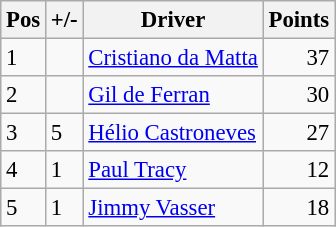<table class="wikitable" style="font-size: 95%;">
<tr>
<th>Pos</th>
<th>+/-</th>
<th>Driver</th>
<th>Points</th>
</tr>
<tr>
<td>1</td>
<td align="left"></td>
<td> <a href='#'>Cristiano da Matta</a></td>
<td align="right">37</td>
</tr>
<tr>
<td>2</td>
<td align="left"></td>
<td> <a href='#'>Gil de Ferran</a></td>
<td align="right">30</td>
</tr>
<tr>
<td>3</td>
<td align="left"> 5</td>
<td> <a href='#'>Hélio Castroneves</a></td>
<td align="right">27</td>
</tr>
<tr>
<td>4</td>
<td align="left"> 1</td>
<td> <a href='#'>Paul Tracy</a></td>
<td align="right">12</td>
</tr>
<tr>
<td>5</td>
<td align="left"> 1</td>
<td> <a href='#'>Jimmy Vasser</a></td>
<td align="right">18</td>
</tr>
</table>
